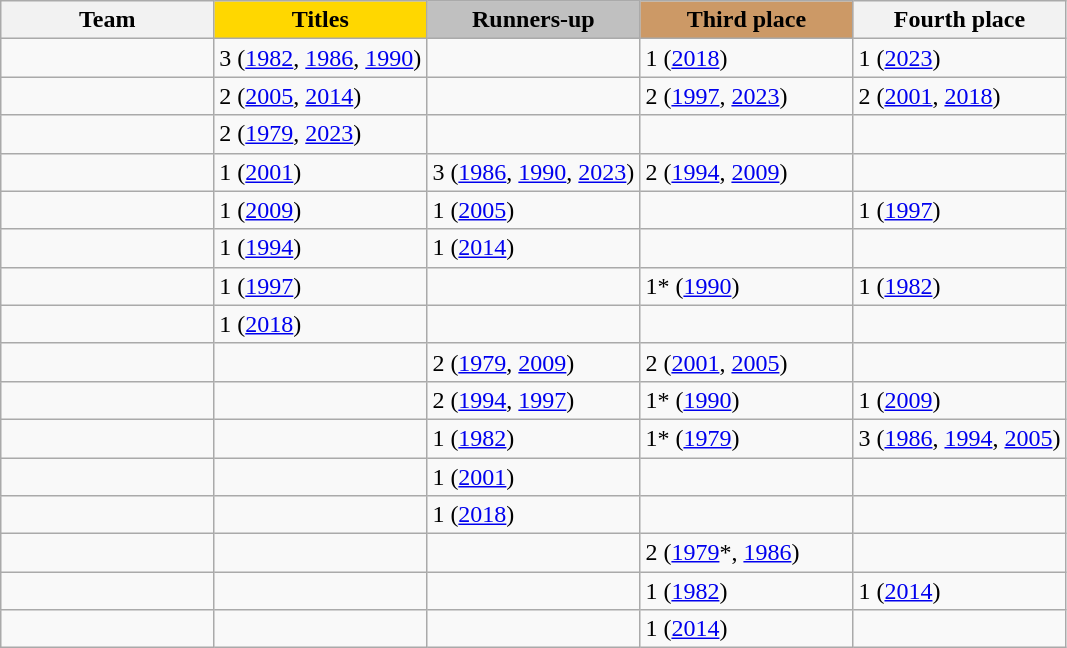<table class="wikitable sortable">
<tr>
<th>Team</th>
<th style="background:#FFD700;" width=20%>Titles</th>
<th style="background:#C0C0C0;" width=20%>Runners-up</th>
<th style="background:#CC9966;" width=20%>Third place</th>
<th width=20%>Fourth place</th>
</tr>
<tr>
<td></td>
<td>3 (<a href='#'>1982</a>, <a href='#'>1986</a>, <a href='#'>1990</a>)</td>
<td></td>
<td>1 (<a href='#'>2018</a>)</td>
<td>1 (<a href='#'>2023</a>)</td>
</tr>
<tr>
<td></td>
<td>2 (<a href='#'>2005</a>, <a href='#'>2014</a>)</td>
<td></td>
<td>2 (<a href='#'>1997</a>, <a href='#'>2023</a>)</td>
<td>2 (<a href='#'>2001</a>, <a href='#'>2018</a>)</td>
</tr>
<tr>
<td></td>
<td>2 (<a href='#'>1979</a>, <a href='#'>2023</a>)</td>
<td></td>
<td></td>
<td></td>
</tr>
<tr>
<td></td>
<td>1 (<a href='#'>2001</a>)</td>
<td>3 (<a href='#'>1986</a>, <a href='#'>1990</a>, <a href='#'>2023</a>)</td>
<td>2 (<a href='#'>1994</a>, <a href='#'>2009</a>)</td>
<td></td>
</tr>
<tr>
<td></td>
<td>1 (<a href='#'>2009</a>)</td>
<td>1 (<a href='#'>2005</a>)</td>
<td></td>
<td>1 (<a href='#'>1997</a>)</td>
</tr>
<tr>
<td></td>
<td>1 (<a href='#'>1994</a>)</td>
<td>1 (<a href='#'>2014</a>)</td>
<td></td>
<td></td>
</tr>
<tr>
<td></td>
<td>1 (<a href='#'>1997</a>)</td>
<td></td>
<td>1* (<a href='#'>1990</a>)</td>
<td>1 (<a href='#'>1982</a>)</td>
</tr>
<tr>
<td></td>
<td>1 (<a href='#'>2018</a>)</td>
<td></td>
<td></td>
<td></td>
</tr>
<tr>
<td></td>
<td></td>
<td>2 (<a href='#'>1979</a>, <a href='#'>2009</a>)</td>
<td>2 (<a href='#'>2001</a>, <a href='#'>2005</a>)</td>
<td></td>
</tr>
<tr>
<td></td>
<td></td>
<td>2 (<a href='#'>1994</a>, <a href='#'>1997</a>)</td>
<td>1* (<a href='#'>1990</a>)</td>
<td>1  (<a href='#'>2009</a>)</td>
</tr>
<tr>
<td></td>
<td></td>
<td>1 (<a href='#'>1982</a>)</td>
<td>1* (<a href='#'>1979</a>)</td>
<td>3 (<a href='#'>1986</a>, <a href='#'>1994</a>, <a href='#'>2005</a>)</td>
</tr>
<tr>
<td></td>
<td></td>
<td>1 (<a href='#'>2001</a>)</td>
<td></td>
<td></td>
</tr>
<tr>
<td></td>
<td></td>
<td>1 (<a href='#'>2018</a>)</td>
<td></td>
<td></td>
</tr>
<tr>
<td></td>
<td></td>
<td></td>
<td>2 (<a href='#'>1979</a>*, <a href='#'>1986</a>)</td>
<td></td>
</tr>
<tr>
<td></td>
<td></td>
<td></td>
<td>1 (<a href='#'>1982</a>)</td>
<td>1 (<a href='#'>2014</a>)</td>
</tr>
<tr>
<td></td>
<td></td>
<td></td>
<td>1 (<a href='#'>2014</a>)</td>
<td></td>
</tr>
</table>
